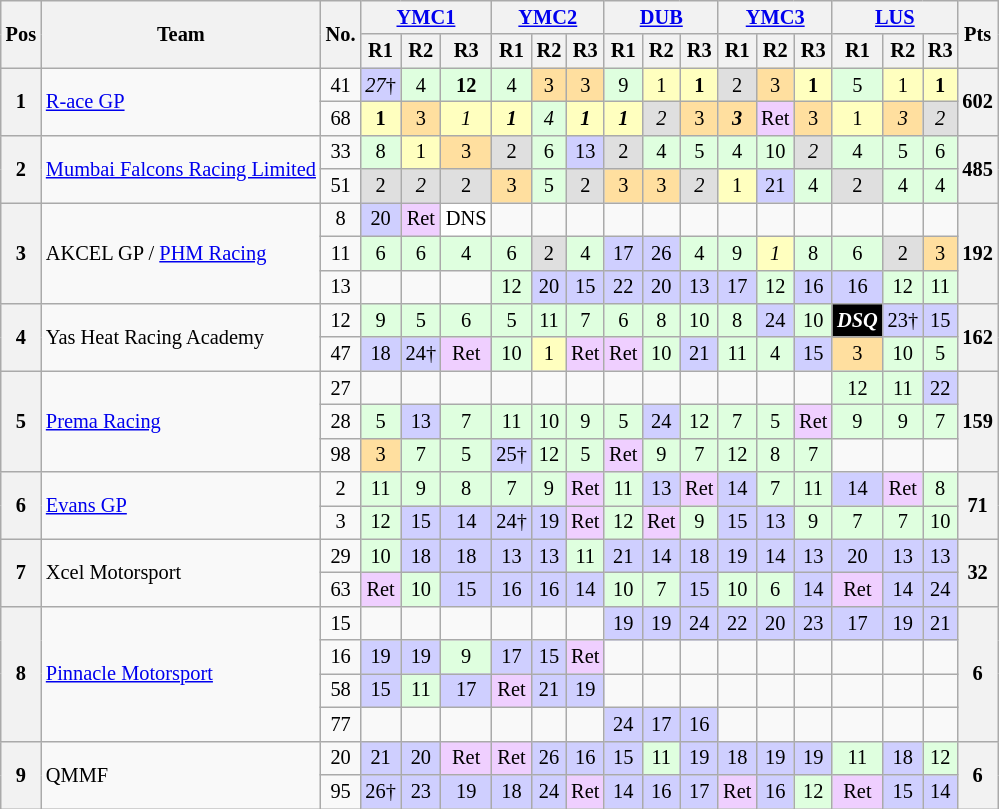<table class="wikitable" style="font-size:85%; text-align:center">
<tr>
<th rowspan=2>Pos</th>
<th rowspan=2>Team</th>
<th rowspan=2>No.</th>
<th colspan=3><a href='#'>YMC1</a><br></th>
<th colspan=3><a href='#'>YMC2</a><br></th>
<th colspan=3><a href='#'>DUB</a><br></th>
<th colspan=3><a href='#'>YMC3</a><br></th>
<th colspan=3><a href='#'>LUS</a><br></th>
<th rowspan=2>Pts</th>
</tr>
<tr>
<th>R1</th>
<th>R2</th>
<th>R3</th>
<th>R1</th>
<th>R2</th>
<th>R3</th>
<th>R1</th>
<th>R2</th>
<th>R3</th>
<th>R1</th>
<th>R2</th>
<th>R3</th>
<th>R1</th>
<th>R2</th>
<th>R3</th>
</tr>
<tr>
<th rowspan=2>1</th>
<td rowspan=2 style="text-align:left"> <a href='#'>R-ace GP</a></td>
<td>41</td>
<td style="background:#CFCFFF"><em>27</em>†</td>
<td style="background:#DFFFDF">4</td>
<td style="background:#DFFFDF"><strong>12</strong></td>
<td style="background:#DFFFDF">4</td>
<td style="background:#FFDF9F">3</td>
<td style="background:#FFDF9F">3</td>
<td style="background:#DFFFDF">9</td>
<td style="background:#FFFFBF">1</td>
<td style="background:#FFFFBF"><strong>1</strong></td>
<td style="background:#DFDFDF">2</td>
<td style="background:#FFDF9F">3</td>
<td style="background:#FFFFBF"><strong>1</strong></td>
<td style="background:#DFFFDF">5</td>
<td style="background:#FFFFBF">1</td>
<td style="background:#FFFFBF"><strong>1</strong></td>
<th rowspan=2>602</th>
</tr>
<tr>
<td>68</td>
<td style="background:#FFFFBF"><strong>1</strong></td>
<td style="background:#FFDF9F">3</td>
<td style="background:#FFFFBF"><em>1</em></td>
<td style="background:#FFFFBF"><strong><em>1</em></strong></td>
<td style="background:#DFFFDF"><em>4</em></td>
<td style="background:#FFFFBF"><strong><em>1</em></strong></td>
<td style="background:#FFFFBF"><strong><em>1</em></strong></td>
<td style="background:#DFDFDF"><em>2</em></td>
<td style="background:#FFDF9F">3</td>
<td style="background:#FFDF9F"><strong><em>3</em></strong></td>
<td style="background:#EFCFFF">Ret</td>
<td style="background:#FFDF9F">3</td>
<td style="background:#FFFFBF">1</td>
<td style="background:#FFDF9F"><em>3</em></td>
<td style="background:#DFDFDF"><em>2</em></td>
</tr>
<tr>
<th rowspan=2>2</th>
<td rowspan=2 style="text-align:left"> <a href='#'>Mumbai Falcons Racing Limited</a></td>
<td>33</td>
<td style="background:#DFFFDF">8</td>
<td style="background:#FFFFBF">1</td>
<td style="background:#FFDF9F">3</td>
<td style="background:#DFDFDF">2</td>
<td style="background:#DFFFDF">6</td>
<td style="background:#CFCFFF">13</td>
<td style="background:#DFDFDF">2</td>
<td style="background:#DFFFDF">4</td>
<td style="background:#DFFFDF">5</td>
<td style="background:#DFFFDF">4</td>
<td style="background:#DFFFDF">10</td>
<td style="background:#DFDFDF"><em>2</em></td>
<td style="background:#DFFFDF">4</td>
<td style="background:#DFFFDF">5</td>
<td style="background:#DFFFDF">6</td>
<th rowspan=2>485</th>
</tr>
<tr>
<td>51</td>
<td style="background:#DFDFDF">2</td>
<td style="background:#DFDFDF"><em>2</em></td>
<td style="background:#DFDFDF">2</td>
<td style="background:#FFDF9F">3</td>
<td style="background:#DFFFDF">5</td>
<td style="background:#DFDFDF">2</td>
<td style="background:#FFDF9F">3</td>
<td style="background:#FFDF9F">3</td>
<td style="background:#DFDFDF"><em>2</em></td>
<td style="background:#FFFFBF">1</td>
<td style="background:#CFCFFF">21</td>
<td style="background:#DFFFDF">4</td>
<td style="background:#DFDFDF">2</td>
<td style="background:#DFFFDF">4</td>
<td style="background:#DFFFDF">4</td>
</tr>
<tr>
<th rowspan=3>3</th>
<td rowspan=3 style="text-align:left"> AKCEL GP / <a href='#'>PHM Racing</a></td>
<td>8</td>
<td style="background:#CFCFFF">20</td>
<td style="background:#EFCFFF">Ret</td>
<td style="background:#FFFFFF">DNS</td>
<td></td>
<td></td>
<td></td>
<td></td>
<td></td>
<td></td>
<td></td>
<td></td>
<td></td>
<td></td>
<td></td>
<td></td>
<th rowspan=3>192</th>
</tr>
<tr>
<td>11</td>
<td style="background:#DFFFDF">6</td>
<td style="background:#DFFFDF">6</td>
<td style="background:#DFFFDF">4</td>
<td style="background:#DFFFDF">6</td>
<td style="background:#DFDFDF">2</td>
<td style="background:#DFFFDF">4</td>
<td style="background:#CFCFFF">17</td>
<td style="background:#CFCFFF">26</td>
<td style="background:#DFFFDF">4</td>
<td style="background:#DFFFDF">9</td>
<td style="background:#FFFFBF"><em>1</em></td>
<td style="background:#DFFFDF">8</td>
<td style="background:#DFFFDF">6</td>
<td style="background:#DFDFDF">2</td>
<td style="background:#FFDF9F">3</td>
</tr>
<tr>
<td>13</td>
<td></td>
<td></td>
<td></td>
<td style="background:#DFFFDF">12</td>
<td style="background:#CFCFFF">20</td>
<td style="background:#CFCFFF">15</td>
<td style="background:#CFCFFF">22</td>
<td style="background:#CFCFFF">20</td>
<td style="background:#CFCFFF">13</td>
<td style="background:#CFCFFF">17</td>
<td style="background:#DFFFDF">12</td>
<td style="background:#CFCFFF">16</td>
<td style="background:#CFCFFF">16</td>
<td style="background:#DFFFDF">12</td>
<td style="background:#DFFFDF">11</td>
</tr>
<tr>
<th rowspan=2>4</th>
<td rowspan=2 style="text-align:left"> Yas Heat Racing Academy</td>
<td>12</td>
<td style="background:#DFFFDF">9</td>
<td style="background:#DFFFDF">5</td>
<td style="background:#DFFFDF">6</td>
<td style="background:#DFFFDF">5</td>
<td style="background:#DFFFDF">11</td>
<td style="background:#DFFFDF">7</td>
<td style="background:#DFFFDF">6</td>
<td style="background:#DFFFDF">8</td>
<td style="background:#DFFFDF">10</td>
<td style="background:#DFFFDF">8</td>
<td style="background:#CFCFFF">24</td>
<td style="background:#DFFFDF">10</td>
<td style="background:#000000;color:white"><strong><em>DSQ</em></strong></td>
<td style="background:#CFCFFF">23†</td>
<td style="background:#CFCFFF">15</td>
<th rowspan=2>162</th>
</tr>
<tr>
<td>47</td>
<td style="background:#CFCFFF">18</td>
<td style="background:#CFCFFF">24†</td>
<td style="background:#EFCFFF">Ret</td>
<td style="background:#DFFFDF">10</td>
<td style="background:#FFFFBF">1</td>
<td style="background:#EFCFFF">Ret</td>
<td style="background:#EFCFFF">Ret</td>
<td style="background:#DFFFDF">10</td>
<td style="background:#CFCFFF">21</td>
<td style="background:#DFFFDF">11</td>
<td style="background:#DFFFDF">4</td>
<td style="background:#CFCFFF">15</td>
<td style="background:#FFDF9F">3</td>
<td style="background:#DFFFDF">10</td>
<td style="background:#DFFFDF">5</td>
</tr>
<tr>
<th rowspan=3>5</th>
<td rowspan=3 style="text-align:left"> <a href='#'>Prema Racing</a></td>
<td>27</td>
<td></td>
<td></td>
<td></td>
<td></td>
<td></td>
<td></td>
<td></td>
<td></td>
<td></td>
<td></td>
<td></td>
<td></td>
<td style="background:#DFFFDF">12</td>
<td style="background:#DFFFDF">11</td>
<td style="background:#CFCFFF">22</td>
<th rowspan=3>159</th>
</tr>
<tr>
<td>28</td>
<td style="background:#DFFFDF">5</td>
<td style="background:#CFCFFF">13</td>
<td style="background:#DFFFDF">7</td>
<td style="background:#DFFFDF">11</td>
<td style="background:#DFFFDF">10</td>
<td style="background:#DFFFDF">9</td>
<td style="background:#DFFFDF">5</td>
<td style="background:#CFCFFF">24</td>
<td style="background:#DFFFDF">12</td>
<td style="background:#DFFFDF">7</td>
<td style="background:#DFFFDF">5</td>
<td style="background:#EFCFFF">Ret</td>
<td style="background:#DFFFDF">9</td>
<td style="background:#DFFFDF">9</td>
<td style="background:#DFFFDF">7</td>
</tr>
<tr>
<td>98</td>
<td style="background:#FFDF9F">3</td>
<td style="background:#DFFFDF">7</td>
<td style="background:#DFFFDF">5</td>
<td style="background:#CFCFFF">25†</td>
<td style="background:#DFFFDF">12</td>
<td style="background:#DFFFDF">5</td>
<td style="background:#EFCFFF">Ret</td>
<td style="background:#DFFFDF">9</td>
<td style="background:#DFFFDF">7</td>
<td style="background:#DFFFDF">12</td>
<td style="background:#DFFFDF">8</td>
<td style="background:#DFFFDF">7</td>
<td></td>
<td></td>
<td></td>
</tr>
<tr>
<th rowspan=2>6</th>
<td rowspan=2 style="text-align:left"> <a href='#'>Evans GP</a></td>
<td>2</td>
<td style="background:#DFFFDF">11</td>
<td style="background:#DFFFDF">9</td>
<td style="background:#DFFFDF">8</td>
<td style="background:#DFFFDF">7</td>
<td style="background:#DFFFDF">9</td>
<td style="background:#EFCFFF">Ret</td>
<td style="background:#DFFFDF">11</td>
<td style="background:#CFCFFF">13</td>
<td style="background:#EFCFFF">Ret</td>
<td style="background:#CFCFFF">14</td>
<td style="background:#DFFFDF">7</td>
<td style="background:#DFFFDF">11</td>
<td style="background:#CFCFFF">14</td>
<td style="background:#EFCFFF">Ret</td>
<td style="background:#DFFFDF">8</td>
<th rowspan=2>71</th>
</tr>
<tr>
<td>3</td>
<td style="background:#DFFFDF">12</td>
<td style="background:#CFCFFF">15</td>
<td style="background:#CFCFFF">14</td>
<td style="background:#CFCFFF">24†</td>
<td style="background:#CFCFFF">19</td>
<td style="background:#EFCFFF">Ret</td>
<td style="background:#DFFFDF">12</td>
<td style="background:#EFCFFF">Ret</td>
<td style="background:#DFFFDF">9</td>
<td style="background:#CFCFFF">15</td>
<td style="background:#CFCFFF">13</td>
<td style="background:#DFFFDF">9</td>
<td style="background:#DFFFDF">7</td>
<td style="background:#DFFFDF">7</td>
<td style="background:#DFFFDF">10</td>
</tr>
<tr>
<th rowspan=2>7</th>
<td rowspan=2 style="text-align:left"> Xcel Motorsport</td>
<td>29</td>
<td style="background:#DFFFDF">10</td>
<td style="background:#CFCFFF">18</td>
<td style="background:#CFCFFF">18</td>
<td style="background:#CFCFFF">13</td>
<td style="background:#CFCFFF">13</td>
<td style="background:#DFFFDF">11</td>
<td style="background:#CFCFFF">21</td>
<td style="background:#CFCFFF">14</td>
<td style="background:#CFCFFF">18</td>
<td style="background:#CFCFFF">19</td>
<td style="background:#CFCFFF">14</td>
<td style="background:#CFCFFF">13</td>
<td style="background:#CFCFFF">20</td>
<td style="background:#CFCFFF">13</td>
<td style="background:#CFCFFF">13</td>
<th rowspan=2>32</th>
</tr>
<tr>
<td>63</td>
<td style="background:#EFCFFF">Ret</td>
<td style="background:#DFFFDF">10</td>
<td style="background:#CFCFFF">15</td>
<td style="background:#CFCFFF">16</td>
<td style="background:#CFCFFF">16</td>
<td style="background:#CFCFFF">14</td>
<td style="background:#DFFFDF">10</td>
<td style="background:#DFFFDF">7</td>
<td style="background:#CFCFFF">15</td>
<td style="background:#DFFFDF">10</td>
<td style="background:#DFFFDF">6</td>
<td style="background:#CFCFFF">14</td>
<td style="background:#EFCFFF">Ret</td>
<td style="background:#CFCFFF">14</td>
<td style="background:#CFCFFF">24</td>
</tr>
<tr>
<th rowspan=4>8</th>
<td rowspan=4 style="text-align:left"> <a href='#'>Pinnacle Motorsport</a></td>
<td>15</td>
<td></td>
<td></td>
<td></td>
<td></td>
<td></td>
<td></td>
<td style="background:#CFCFFF">19</td>
<td style="background:#CFCFFF">19</td>
<td style="background:#CFCFFF">24</td>
<td style="background:#CFCFFF">22</td>
<td style="background:#CFCFFF">20</td>
<td style="background:#CFCFFF">23</td>
<td style="background:#CFCFFF">17</td>
<td style="background:#CFCFFF">19</td>
<td style="background:#CFCFFF">21</td>
<th rowspan=4>6</th>
</tr>
<tr>
<td>16</td>
<td style="background:#CFCFFF">19</td>
<td style="background:#CFCFFF">19</td>
<td style="background:#DFFFDF">9</td>
<td style="background:#CFCFFF">17</td>
<td style="background:#CFCFFF">15</td>
<td style="background:#EFCFFF">Ret</td>
<td></td>
<td></td>
<td></td>
<td></td>
<td></td>
<td></td>
<td></td>
<td></td>
<td></td>
</tr>
<tr>
<td>58</td>
<td style="background:#CFCFFF">15</td>
<td style="background:#DFFFDF">11</td>
<td style="background:#CFCFFF">17</td>
<td style="background:#EFCFFF">Ret</td>
<td style="background:#CFCFFF">21</td>
<td style="background:#CFCFFF">19</td>
<td></td>
<td></td>
<td></td>
<td></td>
<td></td>
<td></td>
<td></td>
<td></td>
<td></td>
</tr>
<tr>
<td>77</td>
<td></td>
<td></td>
<td></td>
<td></td>
<td></td>
<td></td>
<td style="background:#CFCFFF">24</td>
<td style="background:#CFCFFF">17</td>
<td style="background:#CFCFFF">16</td>
<td></td>
<td></td>
<td></td>
<td></td>
<td></td>
<td></td>
</tr>
<tr>
<th rowspan=2>9</th>
<td rowspan=2 style="text-align:left"> QMMF</td>
<td>20</td>
<td style="background:#CFCFFF">21</td>
<td style="background:#CFCFFF">20</td>
<td style="background:#EFCFFF">Ret</td>
<td style="background:#EFCFFF">Ret</td>
<td style="background:#CFCFFF">26</td>
<td style="background:#CFCFFF">16</td>
<td style="background:#CFCFFF">15</td>
<td style="background:#DFFFDF">11</td>
<td style="background:#CFCFFF">19</td>
<td style="background:#CFCFFF">18</td>
<td style="background:#CFCFFF">19</td>
<td style="background:#CFCFFF">19</td>
<td style="background:#DFFFDF">11</td>
<td style="background:#CFCFFF">18</td>
<td style="background:#DFFFDF">12</td>
<th rowspan=2>6</th>
</tr>
<tr>
<td>95</td>
<td style="background:#CFCFFF">26†</td>
<td style="background:#CFCFFF">23</td>
<td style="background:#CFCFFF">19</td>
<td style="background:#CFCFFF">18</td>
<td style="background:#CFCFFF">24</td>
<td style="background:#EFCFFF">Ret</td>
<td style="background:#CFCFFF">14</td>
<td style="background:#CFCFFF">16</td>
<td style="background:#CFCFFF">17</td>
<td style="background:#EFCFFF">Ret</td>
<td style="background:#CFCFFF">16</td>
<td style="background:#DFFFDF">12</td>
<td style="background:#EFCFFF">Ret</td>
<td style="background:#CFCFFF">15</td>
<td style="background:#CFCFFF">14</td>
</tr>
</table>
